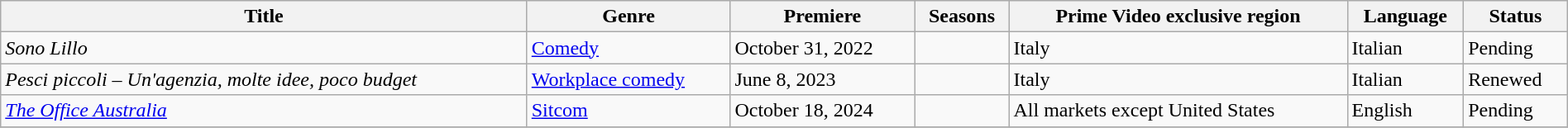<table class="wikitable sortable" style="width:100%;">
<tr>
<th>Title</th>
<th>Genre</th>
<th>Premiere</th>
<th>Seasons</th>
<th>Prime Video exclusive region</th>
<th>Language</th>
<th>Status</th>
</tr>
<tr>
<td><em>Sono Lillo</em></td>
<td><a href='#'>Comedy</a></td>
<td>October 31, 2022</td>
<td></td>
<td>Italy</td>
<td>Italian</td>
<td>Pending</td>
</tr>
<tr>
<td><em>Pesci piccoli – Un'agenzia, molte idee, poco budget</em></td>
<td><a href='#'>Workplace comedy</a></td>
<td>June 8, 2023</td>
<td></td>
<td>Italy</td>
<td>Italian</td>
<td>Renewed</td>
</tr>
<tr>
<td><em><a href='#'>The Office Australia</a></em></td>
<td><a href='#'>Sitcom</a></td>
<td>October 18, 2024</td>
<td></td>
<td>All markets except United States</td>
<td>English</td>
<td>Pending</td>
</tr>
<tr>
</tr>
</table>
